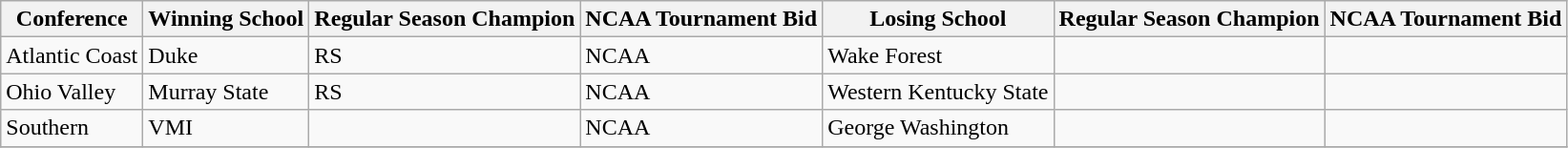<table class="wikitable">
<tr>
<th>Conference</th>
<th>Winning School</th>
<th>Regular Season Champion</th>
<th>NCAA Tournament Bid</th>
<th>Losing School</th>
<th>Regular Season Champion</th>
<th>NCAA Tournament Bid</th>
</tr>
<tr>
<td>Atlantic Coast</td>
<td>Duke</td>
<td>RS</td>
<td>NCAA</td>
<td>Wake Forest</td>
<td></td>
<td></td>
</tr>
<tr>
<td>Ohio Valley</td>
<td>Murray State</td>
<td>RS</td>
<td>NCAA</td>
<td>Western Kentucky State</td>
<td></td>
<td></td>
</tr>
<tr>
<td>Southern</td>
<td>VMI</td>
<td></td>
<td>NCAA</td>
<td>George Washington</td>
<td></td>
<td></td>
</tr>
<tr>
</tr>
</table>
